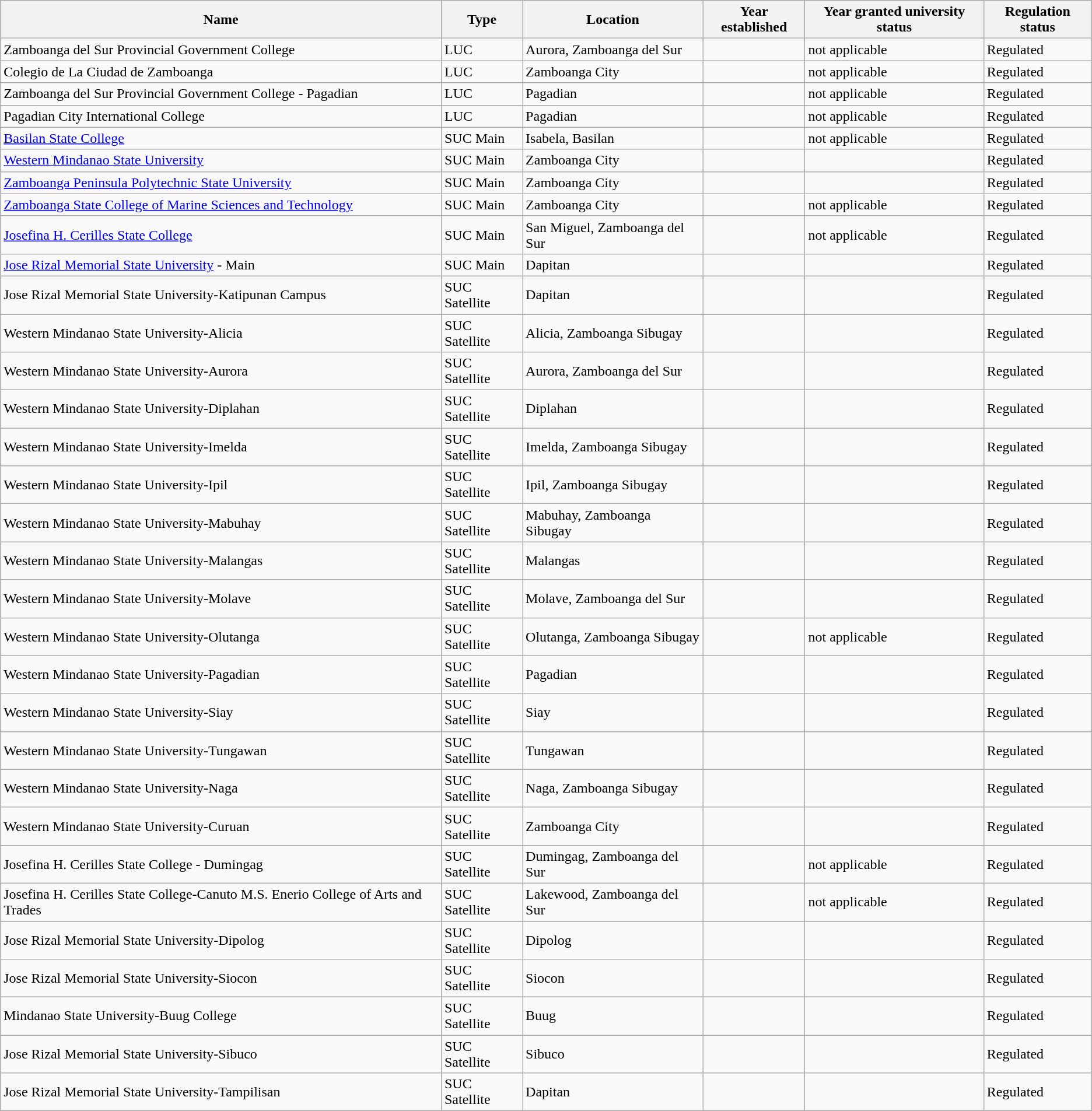<table class="wikitable sortable static-row-numbers">
<tr>
<th>Name</th>
<th>Type</th>
<th class="unsortable">Location</th>
<th>Year established</th>
<th style="vertical-align:middle;">Year granted university status</th>
<th style="vertical-align:middle;">Regulation status</th>
</tr>
<tr>
<td>Zamboanga del Sur Provincial Government College</td>
<td>LUC</td>
<td>Aurora, Zamboanga del Sur</td>
<td></td>
<td style="vertical-align:middle;">not applicable</td>
<td style="vertical-align:middle;">Regulated</td>
</tr>
<tr>
<td>Colegio de La Ciudad de Zamboanga</td>
<td>LUC</td>
<td>Zamboanga City</td>
<td></td>
<td style="vertical-align:middle;">not applicable</td>
<td style="vertical-align:middle;">Regulated</td>
</tr>
<tr>
<td>Zamboanga del Sur Provincial Government College - Pagadian</td>
<td>LUC</td>
<td>Pagadian</td>
<td></td>
<td style="vertical-align:middle;">not applicable</td>
<td style="vertical-align:middle;">Regulated</td>
</tr>
<tr>
<td>Pagadian City International College</td>
<td>LUC</td>
<td>Pagadian</td>
<td></td>
<td style="vertical-align:middle;">not applicable</td>
<td style="vertical-align:middle;">Regulated</td>
</tr>
<tr>
<td><a href='#'>Basilan State College</a></td>
<td>SUC Main</td>
<td>Isabela, Basilan</td>
<td></td>
<td style="vertical-align:middle;">not applicable</td>
<td style="vertical-align:middle;">Regulated</td>
</tr>
<tr>
<td><a href='#'>Western Mindanao State University</a></td>
<td>SUC Main</td>
<td>Zamboanga City</td>
<td></td>
<td></td>
<td style="vertical-align:middle;">Regulated</td>
</tr>
<tr>
<td><a href='#'>Zamboanga Peninsula Polytechnic State University</a></td>
<td>SUC Main</td>
<td>Zamboanga City</td>
<td></td>
<td></td>
<td style="vertical-align:middle;">Regulated</td>
</tr>
<tr>
<td><a href='#'>Zamboanga State College of Marine Sciences and Technology</a></td>
<td>SUC Main</td>
<td>Zamboanga City</td>
<td></td>
<td style="vertical-align:middle;">not applicable</td>
<td style="vertical-align:middle;">Regulated</td>
</tr>
<tr>
<td><a href='#'>Josefina H. Cerilles State College</a></td>
<td>SUC Main</td>
<td>San Miguel, Zamboanga del Sur</td>
<td></td>
<td style="vertical-align:middle;">not applicable</td>
<td style="vertical-align:middle;">Regulated</td>
</tr>
<tr>
<td><a href='#'>Jose Rizal Memorial State University</a> - Main</td>
<td>SUC Main</td>
<td>Dapitan</td>
<td></td>
<td></td>
<td style="vertical-align:middle;">Regulated</td>
</tr>
<tr>
<td>Jose Rizal Memorial State University-Katipunan Campus</td>
<td>SUC Satellite</td>
<td>Dapitan</td>
<td></td>
<td></td>
<td style="vertical-align:middle;">Regulated</td>
</tr>
<tr>
<td>Western Mindanao State University-Alicia</td>
<td>SUC Satellite</td>
<td>Alicia, Zamboanga Sibugay</td>
<td></td>
<td></td>
<td style="vertical-align:middle;">Regulated</td>
</tr>
<tr>
<td>Western Mindanao State University-Aurora</td>
<td>SUC Satellite</td>
<td>Aurora, Zamboanga del Sur</td>
<td></td>
<td></td>
<td style="vertical-align:middle;">Regulated</td>
</tr>
<tr>
<td>Western Mindanao State University-Diplahan</td>
<td>SUC Satellite</td>
<td>Diplahan</td>
<td></td>
<td></td>
<td style="vertical-align:middle;">Regulated</td>
</tr>
<tr>
<td>Western Mindanao State University-Imelda</td>
<td>SUC Satellite</td>
<td>Imelda, Zamboanga Sibugay</td>
<td></td>
<td></td>
<td style="vertical-align:middle;">Regulated</td>
</tr>
<tr>
<td>Western Mindanao State University-Ipil</td>
<td>SUC Satellite</td>
<td>Ipil, Zamboanga Sibugay</td>
<td></td>
<td></td>
<td style="vertical-align:middle;">Regulated</td>
</tr>
<tr>
<td>Western Mindanao State University-Mabuhay</td>
<td>SUC Satellite</td>
<td>Mabuhay, Zamboanga Sibugay</td>
<td></td>
<td></td>
<td style="vertical-align:middle;">Regulated</td>
</tr>
<tr>
<td>Western Mindanao State University-Malangas</td>
<td>SUC Satellite</td>
<td>Malangas</td>
<td></td>
<td></td>
<td style="vertical-align:middle;">Regulated</td>
</tr>
<tr>
<td>Western Mindanao State University-Molave</td>
<td>SUC Satellite</td>
<td>Molave, Zamboanga del Sur</td>
<td></td>
<td></td>
<td style="vertical-align:middle;">Regulated</td>
</tr>
<tr>
<td>Western Mindanao State University-Olutanga</td>
<td>SUC Satellite</td>
<td>Olutanga, Zamboanga Sibugay</td>
<td></td>
<td style="vertical-align:middle;">not applicable</td>
<td style="vertical-align:middle;">Regulated</td>
</tr>
<tr>
<td>Western Mindanao State University-Pagadian</td>
<td>SUC Satellite</td>
<td>Pagadian</td>
<td></td>
<td></td>
<td style="vertical-align:middle;">Regulated</td>
</tr>
<tr>
<td>Western Mindanao State University-Siay</td>
<td>SUC Satellite</td>
<td>Siay</td>
<td></td>
<td></td>
<td style="vertical-align:middle;">Regulated</td>
</tr>
<tr>
<td>Western Mindanao State University-Tungawan</td>
<td>SUC Satellite</td>
<td>Tungawan</td>
<td></td>
<td></td>
<td style="vertical-align:middle;">Regulated</td>
</tr>
<tr>
<td>Western Mindanao State University-Naga</td>
<td>SUC Satellite</td>
<td>Naga, Zamboanga Sibugay</td>
<td></td>
<td></td>
<td style="vertical-align:middle;">Regulated</td>
</tr>
<tr>
<td>Western Mindanao State University-Curuan</td>
<td>SUC Satellite</td>
<td>Zamboanga City</td>
<td></td>
<td></td>
<td style="vertical-align:middle;">Regulated</td>
</tr>
<tr>
<td>Josefina H. Cerilles State College - Dumingag</td>
<td>SUC Satellite</td>
<td>Dumingag, Zamboanga del Sur</td>
<td></td>
<td style="vertical-align:middle;">not applicable</td>
<td style="vertical-align:middle;">Regulated</td>
</tr>
<tr>
<td>Josefina H. Cerilles State College-Canuto M.S. Enerio College of Arts and Trades</td>
<td>SUC Satellite</td>
<td>Lakewood, Zamboanga del Sur</td>
<td></td>
<td style="vertical-align:middle;">not applicable</td>
<td style="vertical-align:middle;">Regulated</td>
</tr>
<tr>
<td>Jose Rizal Memorial State University-Dipolog</td>
<td>SUC Satellite</td>
<td>Dipolog</td>
<td></td>
<td></td>
<td style="vertical-align:middle;">Regulated</td>
</tr>
<tr>
<td>Jose Rizal Memorial State University-Siocon</td>
<td>SUC Satellite</td>
<td>Siocon</td>
<td></td>
<td></td>
<td style="vertical-align:middle;">Regulated</td>
</tr>
<tr>
<td>Mindanao State University-Buug College</td>
<td>SUC Satellite</td>
<td>Buug</td>
<td></td>
<td></td>
<td style="vertical-align:middle;">Regulated</td>
</tr>
<tr>
<td>Jose Rizal Memorial State University-Sibuco</td>
<td>SUC Satellite</td>
<td>Sibuco</td>
<td></td>
<td></td>
<td style="vertical-align:middle;">Regulated</td>
</tr>
<tr>
<td>Jose Rizal Memorial State University-Tampilisan</td>
<td>SUC Satellite</td>
<td>Dapitan</td>
<td></td>
<td></td>
<td style="vertical-align:middle;">Regulated</td>
</tr>
</table>
